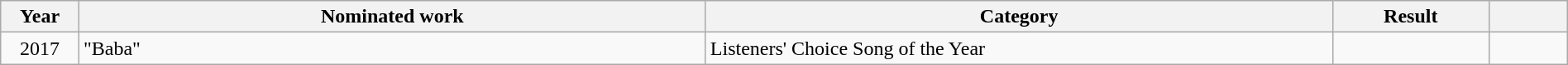<table class="wikitable sortable" width=100%>
<tr>
<th width=5%>Year</th>
<th width=40%>Nominated work</th>
<th width=40%>Category</th>
<th width=10%>Result</th>
<th width=5%></th>
</tr>
<tr>
<td style="text-align:center;">2017</td>
<td style="text-align:left;">"Baba"</td>
<td>Listeners' Choice Song of the Year</td>
<td></td>
<td style="text-align:center;"></td>
</tr>
</table>
